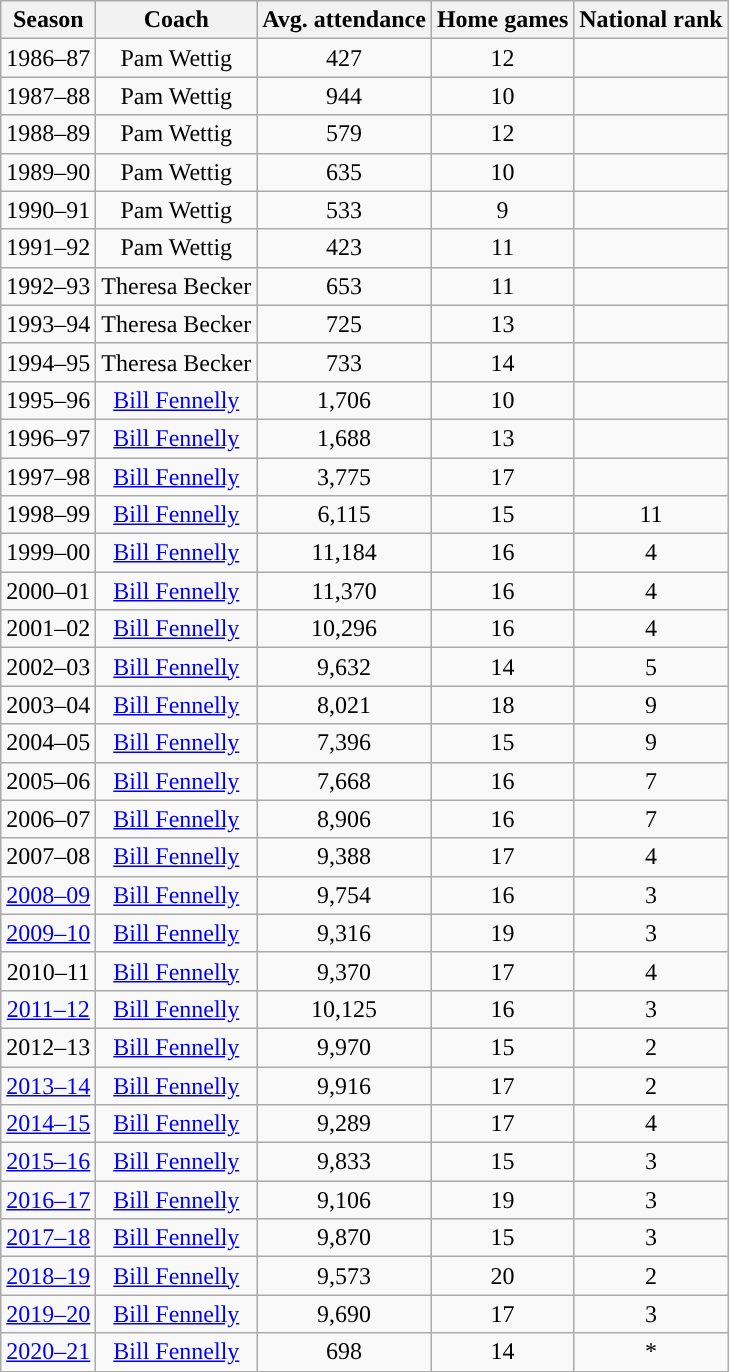<table class="wikitable" style="text-align: center">
<tr align=center>
<th>Season</th>
<th>Coach</th>
<th>Avg. attendance</th>
<th>Home games</th>
<th>National rank</th>
</tr>
<tr>
<td>1986–87</td>
<td>Pam Wettig</td>
<td>427</td>
<td>12</td>
<td></td>
</tr>
<tr>
<td>1987–88</td>
<td>Pam Wettig</td>
<td>944</td>
<td>10</td>
<td></td>
</tr>
<tr>
<td>1988–89</td>
<td>Pam Wettig</td>
<td>579</td>
<td>12</td>
<td></td>
</tr>
<tr>
<td>1989–90</td>
<td>Pam Wettig</td>
<td>635</td>
<td>10</td>
<td></td>
</tr>
<tr>
<td>1990–91</td>
<td>Pam Wettig</td>
<td>533</td>
<td>9</td>
<td></td>
</tr>
<tr>
<td>1991–92</td>
<td>Pam Wettig</td>
<td>423</td>
<td>11</td>
<td></td>
</tr>
<tr>
<td>1992–93</td>
<td>Theresa Becker</td>
<td>653</td>
<td>11</td>
<td></td>
</tr>
<tr>
<td>1993–94</td>
<td>Theresa Becker</td>
<td>725</td>
<td>13</td>
<td></td>
</tr>
<tr>
<td>1994–95</td>
<td>Theresa Becker</td>
<td>733</td>
<td>14</td>
<td></td>
</tr>
<tr>
<td>1995–96</td>
<td><a href='#'>Bill Fennelly</a></td>
<td>1,706</td>
<td>10</td>
<td></td>
</tr>
<tr>
<td>1996–97</td>
<td><a href='#'>Bill Fennelly</a></td>
<td>1,688</td>
<td>13</td>
<td></td>
</tr>
<tr>
<td>1997–98</td>
<td><a href='#'>Bill Fennelly</a></td>
<td>3,775</td>
<td>17</td>
<td></td>
</tr>
<tr>
<td>1998–99</td>
<td><a href='#'>Bill Fennelly</a></td>
<td>6,115</td>
<td>15</td>
<td>11</td>
</tr>
<tr>
<td>1999–00</td>
<td><a href='#'>Bill Fennelly</a></td>
<td>11,184</td>
<td>16</td>
<td>4</td>
</tr>
<tr>
<td>2000–01</td>
<td><a href='#'>Bill Fennelly</a></td>
<td>11,370</td>
<td>16</td>
<td>4</td>
</tr>
<tr>
<td>2001–02</td>
<td><a href='#'>Bill Fennelly</a></td>
<td>10,296</td>
<td>16</td>
<td>4</td>
</tr>
<tr>
<td>2002–03</td>
<td><a href='#'>Bill Fennelly</a></td>
<td>9,632</td>
<td>14</td>
<td>5</td>
</tr>
<tr>
<td>2003–04</td>
<td><a href='#'>Bill Fennelly</a></td>
<td>8,021</td>
<td>18</td>
<td>9</td>
</tr>
<tr>
<td>2004–05</td>
<td><a href='#'>Bill Fennelly</a></td>
<td>7,396</td>
<td>15</td>
<td>9</td>
</tr>
<tr>
<td>2005–06</td>
<td><a href='#'>Bill Fennelly</a></td>
<td>7,668</td>
<td>16</td>
<td>7</td>
</tr>
<tr>
<td>2006–07</td>
<td><a href='#'>Bill Fennelly</a></td>
<td>8,906</td>
<td>16</td>
<td>7</td>
</tr>
<tr>
<td>2007–08</td>
<td><a href='#'>Bill Fennelly</a></td>
<td>9,388</td>
<td>17</td>
<td>4</td>
</tr>
<tr>
<td><a href='#'>2008–09</a></td>
<td><a href='#'>Bill Fennelly</a></td>
<td>9,754</td>
<td>16</td>
<td>3</td>
</tr>
<tr>
<td><a href='#'>2009–10</a></td>
<td><a href='#'>Bill Fennelly</a></td>
<td>9,316</td>
<td>19</td>
<td>3</td>
</tr>
<tr>
<td>2010–11</td>
<td><a href='#'>Bill Fennelly</a></td>
<td>9,370</td>
<td>17</td>
<td>4</td>
</tr>
<tr>
<td><a href='#'>2011–12</a></td>
<td><a href='#'>Bill Fennelly</a></td>
<td>10,125</td>
<td>16</td>
<td>3</td>
</tr>
<tr>
<td>2012–13</td>
<td><a href='#'>Bill Fennelly</a></td>
<td>9,970</td>
<td>15</td>
<td>2</td>
</tr>
<tr>
<td><a href='#'>2013–14</a></td>
<td><a href='#'>Bill Fennelly</a></td>
<td>9,916</td>
<td>17</td>
<td>2</td>
</tr>
<tr>
<td><a href='#'>2014–15</a></td>
<td><a href='#'>Bill Fennelly</a></td>
<td>9,289</td>
<td>17</td>
<td>4</td>
</tr>
<tr>
<td><a href='#'>2015–16</a></td>
<td><a href='#'>Bill Fennelly</a></td>
<td>9,833</td>
<td>15</td>
<td>3</td>
</tr>
<tr>
<td><a href='#'>2016–17</a></td>
<td><a href='#'>Bill Fennelly</a></td>
<td>9,106</td>
<td>19</td>
<td>3</td>
</tr>
<tr>
<td><a href='#'>2017–18</a></td>
<td><a href='#'>Bill Fennelly</a></td>
<td>9,870</td>
<td>15</td>
<td>3</td>
</tr>
<tr>
<td><a href='#'>2018–19</a></td>
<td><a href='#'>Bill Fennelly</a></td>
<td>9,573</td>
<td>20</td>
<td>2</td>
</tr>
<tr>
<td><a href='#'>2019–20</a></td>
<td><a href='#'>Bill Fennelly</a></td>
<td>9,690</td>
<td>17</td>
<td>3</td>
</tr>
<tr>
<td><a href='#'>2020–21</a></td>
<td><a href='#'>Bill Fennelly</a></td>
<td>698</td>
<td>14</td>
<td>*</td>
</tr>
</table>
